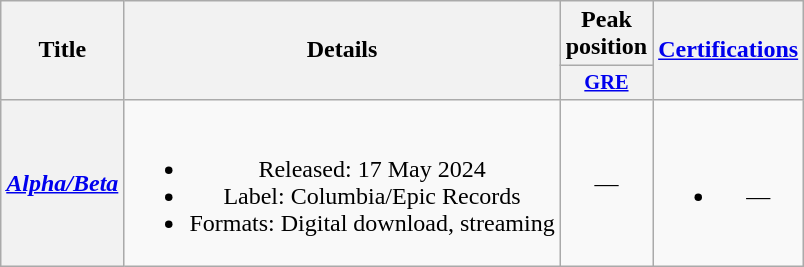<table class="wikitable plainrowheaders" style="text-align:center">
<tr>
<th scope="col" rowspan="2">Title</th>
<th scope="col" rowspan="2">Details</th>
<th scope="col" colspan="1">Peak position</th>
<th scope="col" rowspan="2"><a href='#'>Certifications</a></th>
</tr>
<tr>
<th scope="col" style="width:3em;font-size:85%;"><a href='#'>GRE</a><br></th>
</tr>
<tr>
<th scope="row"><em><a href='#'>Alpha/Beta</a></em></th>
<td><br><ul><li>Released: 17 May 2024</li><li>Label: Columbia/Epic Records</li><li>Formats: Digital download, streaming</li></ul></td>
<td>—</td>
<td><br><ul><li>—</li></ul></td>
</tr>
</table>
